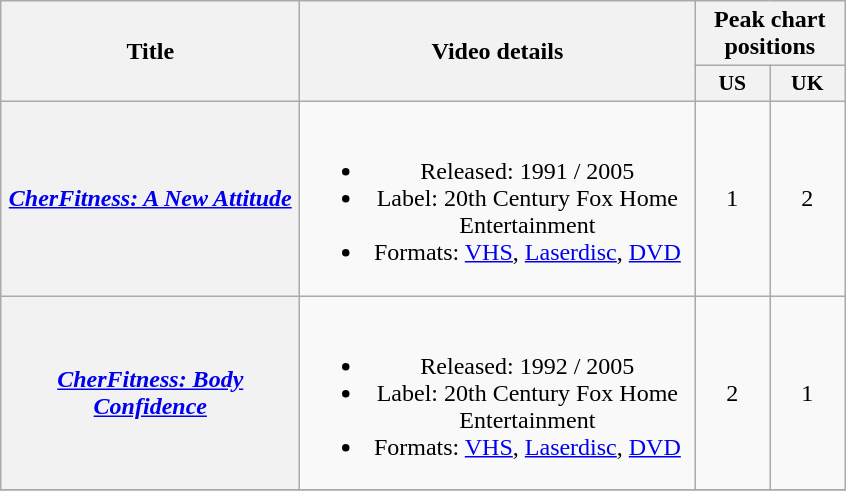<table class="wikitable plainrowheaders" style="text-align:center;">
<tr>
<th scope="col" rowspan="2" style="width:12em;">Title</th>
<th scope="col" rowspan="2" style="width:16em;">Video details</th>
<th scope="col" colspan="2">Peak chart positions</th>
</tr>
<tr>
<th scope="col" style="width:3em;font-size:90%;">US<br></th>
<th scope="col" style="width:3em;font-size:90%;">UK<br></th>
</tr>
<tr>
<th scope="row"><em><a href='#'>CherFitness: A New Attitude</a></em></th>
<td><br><ul><li>Released: 1991 / 2005</li><li>Label: 20th Century Fox Home Entertainment</li><li>Formats: <a href='#'>VHS</a>, <a href='#'>Laserdisc</a>, <a href='#'>DVD</a></li></ul></td>
<td>1</td>
<td>2</td>
</tr>
<tr>
<th scope="row"><em><a href='#'>CherFitness: Body Confidence</a></em></th>
<td><br><ul><li>Released: 1992 / 2005</li><li>Label: 20th Century Fox Home Entertainment</li><li>Formats: <a href='#'>VHS</a>, <a href='#'>Laserdisc</a>, <a href='#'>DVD</a></li></ul></td>
<td>2</td>
<td>1</td>
</tr>
<tr>
</tr>
</table>
